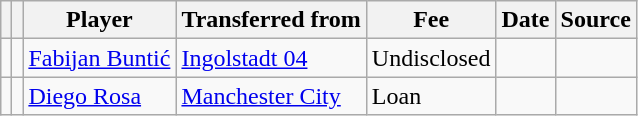<table class="wikitable plainrowheaders sortable">
<tr>
<th></th>
<th></th>
<th scope=col>Player</th>
<th !scope=col>Transferred from</th>
<th scope=col>Fee</th>
<th scope=col>Date</th>
<th scope=col>Source</th>
</tr>
<tr>
<td align=center></td>
<td align=center></td>
<td> <a href='#'>Fabijan Buntić</a></td>
<td> <a href='#'>Ingolstadt 04</a></td>
<td>Undisclosed</td>
<td></td>
<td></td>
</tr>
<tr>
<td align=center></td>
<td align=center></td>
<td> <a href='#'>Diego Rosa</a></td>
<td> <a href='#'>Manchester City</a></td>
<td>Loan</td>
<td></td>
<td></td>
</tr>
</table>
